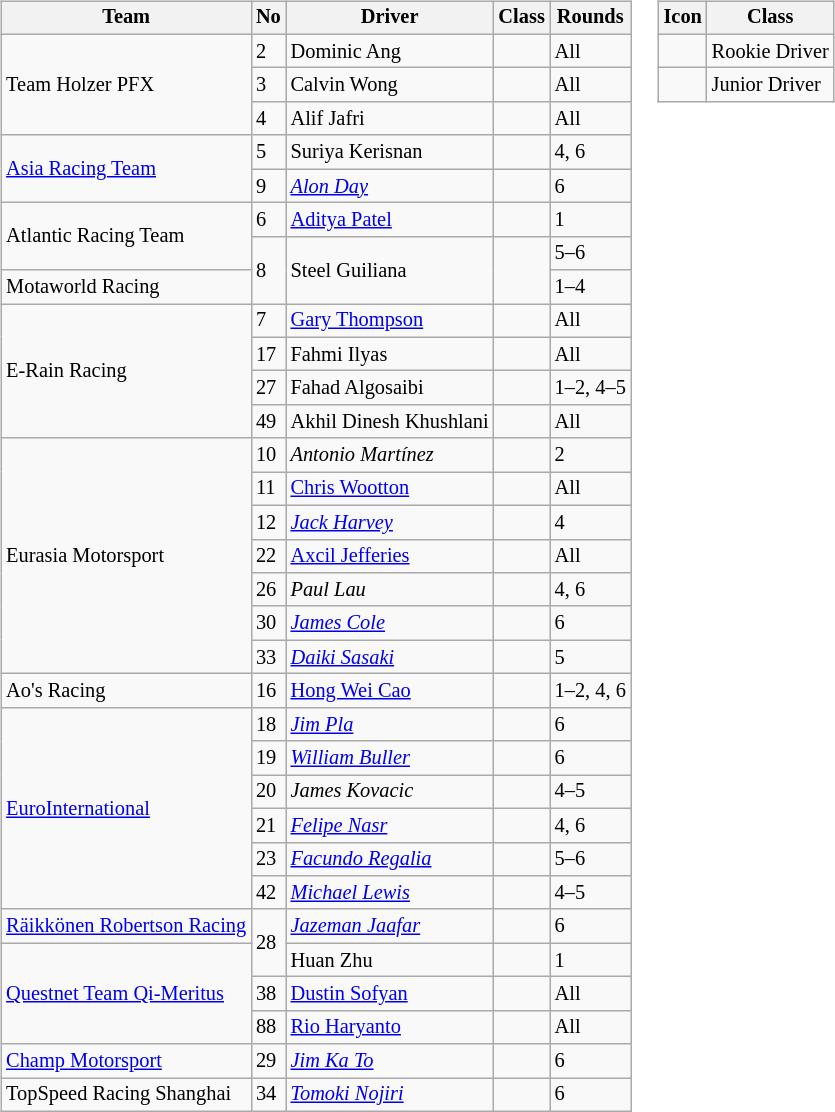<table>
<tr>
<td><br><table class="wikitable" style="font-size: 85%;">
<tr>
<th>Team</th>
<th>No</th>
<th>Driver</th>
<th>Class</th>
<th>Rounds</th>
</tr>
<tr>
<td rowspan=3> Team Holzer PFX</td>
<td>2</td>
<td> Dominic Ang</td>
<td></td>
<td>All</td>
</tr>
<tr>
<td>3</td>
<td> Calvin Wong</td>
<td align=center></td>
<td>All</td>
</tr>
<tr>
<td>4</td>
<td> Alif Jafri</td>
<td align=center></td>
<td>All</td>
</tr>
<tr>
<td rowspan=2> <a href='#'>Asia Racing Team</a></td>
<td>5</td>
<td> Suriya Kerisnan</td>
<td align=center></td>
<td>4, 6</td>
</tr>
<tr>
<td>9</td>
<td> <em><a href='#'>Alon Day</a></em></td>
<td></td>
<td>6</td>
</tr>
<tr>
<td rowspan=2> Atlantic Racing Team</td>
<td>6</td>
<td> <a href='#'>Aditya Patel</a></td>
<td></td>
<td>1</td>
</tr>
<tr>
<td rowspan=2>8</td>
<td rowspan=2> Steel Guiliana</td>
<td align=center rowspan=2> </td>
<td>5–6</td>
</tr>
<tr>
<td> Motaworld Racing</td>
<td>1–4</td>
</tr>
<tr>
<td rowspan=4> E-Rain Racing</td>
<td>7</td>
<td> <a href='#'>Gary Thompson</a></td>
<td align=center></td>
<td>All</td>
</tr>
<tr>
<td>17</td>
<td> Fahmi Ilyas</td>
<td align=center></td>
<td>All</td>
</tr>
<tr>
<td>27</td>
<td> Fahad Algosaibi</td>
<td align=center></td>
<td>1–2, 4–5</td>
</tr>
<tr>
<td>49</td>
<td> Akhil Dinesh Khushlani</td>
<td></td>
<td>All</td>
</tr>
<tr>
<td rowspan=7> Eurasia Motorsport</td>
<td>10</td>
<td><em> Antonio Martínez</em></td>
<td align=center></td>
<td>2</td>
</tr>
<tr>
<td>11</td>
<td> <a href='#'>Chris Wootton</a></td>
<td></td>
<td>All</td>
</tr>
<tr>
<td>12</td>
<td> <em><a href='#'>Jack Harvey</a></em></td>
<td></td>
<td>4</td>
</tr>
<tr>
<td>22</td>
<td> <a href='#'>Axcil Jefferies</a></td>
<td align=center> </td>
<td>All</td>
</tr>
<tr>
<td>26</td>
<td> <em>Paul Lau</em></td>
<td></td>
<td>4, 6</td>
</tr>
<tr>
<td>30</td>
<td> <em><a href='#'>James Cole</a></em></td>
<td></td>
<td>6</td>
</tr>
<tr>
<td>33</td>
<td> <em><a href='#'>Daiki Sasaki</a></em></td>
<td></td>
<td>5</td>
</tr>
<tr>
<td> Ao's Racing</td>
<td>16</td>
<td> <a href='#'>Hong Wei Cao</a></td>
<td></td>
<td>1–2, 4, 6</td>
</tr>
<tr>
<td rowspan=6> <a href='#'>EuroInternational</a></td>
<td>18</td>
<td> <em><a href='#'>Jim Pla</a></em></td>
<td></td>
<td>6</td>
</tr>
<tr>
<td>19</td>
<td> <em><a href='#'>William Buller</a></em></td>
<td></td>
<td>6</td>
</tr>
<tr>
<td>20</td>
<td> <em>James Kovacic</em></td>
<td></td>
<td>4–5</td>
</tr>
<tr>
<td>21</td>
<td> <em><a href='#'>Felipe Nasr</a></em></td>
<td></td>
<td>4, 6</td>
</tr>
<tr>
<td>23</td>
<td> <em><a href='#'>Facundo Regalia</a></em></td>
<td></td>
<td>5–6</td>
</tr>
<tr>
<td>42</td>
<td><em> <a href='#'>Michael Lewis</a></em></td>
<td></td>
<td>4–5</td>
</tr>
<tr>
<td> <a href='#'>Räikkönen Robertson Racing</a></td>
<td rowspan=2>28</td>
<td> <em><a href='#'>Jazeman Jaafar</a></em></td>
<td></td>
<td>6</td>
</tr>
<tr>
<td rowspan=3> <a href='#'>Questnet Team Qi-Meritus</a></td>
<td> Huan Zhu</td>
<td></td>
<td>1</td>
</tr>
<tr>
<td>38</td>
<td> <a href='#'>Dustin Sofyan</a></td>
<td align=center></td>
<td>All</td>
</tr>
<tr>
<td>88</td>
<td> <a href='#'>Rio Haryanto</a></td>
<td></td>
<td>All</td>
</tr>
<tr>
<td> <a href='#'>Champ Motorsport</a></td>
<td>29</td>
<td> <em><a href='#'>Jim Ka To</a></em></td>
<td></td>
<td>6</td>
</tr>
<tr>
<td> TopSpeed Racing Shanghai</td>
<td>34</td>
<td> <em><a href='#'>Tomoki Nojiri</a></em></td>
<td></td>
<td>6</td>
</tr>
</table>
</td>
<td valign="top"><br><table class="wikitable" style="font-size: 85%;">
<tr>
<th>Icon</th>
<th>Class</th>
</tr>
<tr>
<td align=center></td>
<td>Rookie Driver</td>
</tr>
<tr>
<td align=center></td>
<td>Junior Driver</td>
</tr>
</table>
</td>
</tr>
</table>
